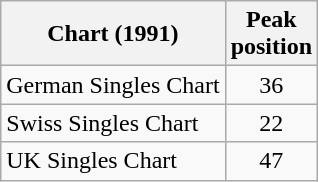<table class="wikitable sortable">
<tr>
<th>Chart (1991)</th>
<th>Peak<br>position</th>
</tr>
<tr>
<td align="left">German Singles Chart</td>
<td style="text-align:center;">36</td>
</tr>
<tr>
<td align="left">Swiss Singles Chart</td>
<td style="text-align:center;">22</td>
</tr>
<tr>
<td align="left">UK Singles Chart</td>
<td style="text-align:center;">47</td>
</tr>
</table>
